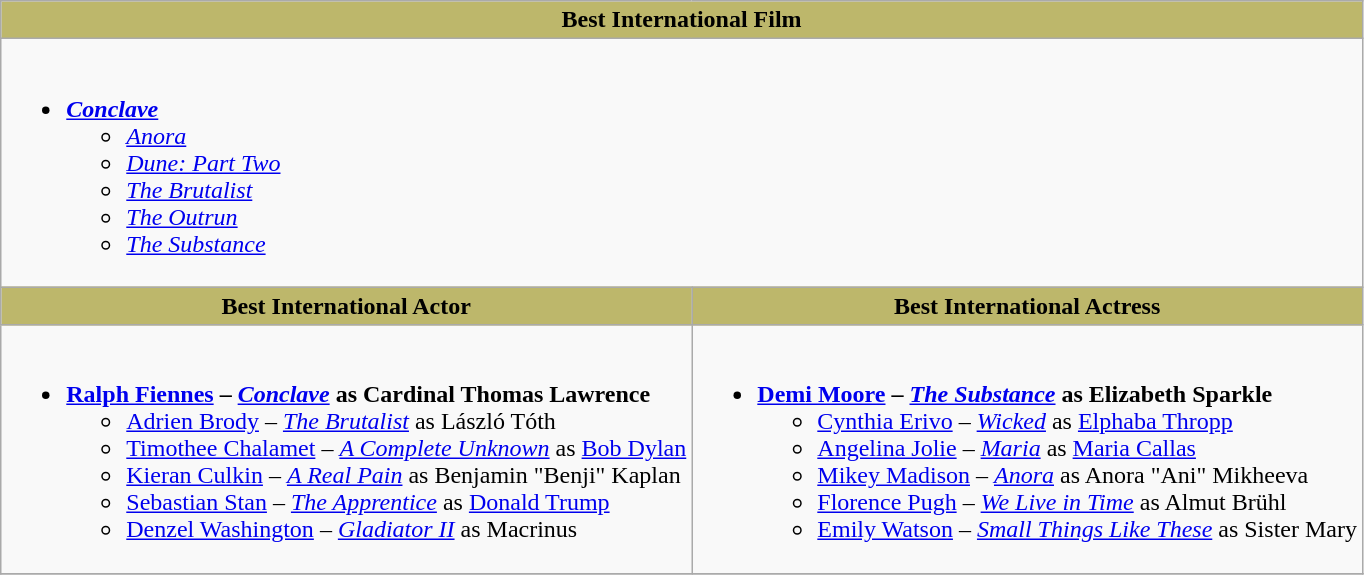<table class=wikitable>
<tr>
<th colspan="2" style="background:#BDB76B;" width:50%">Best International Film</th>
</tr>
<tr>
<td colspan="2" valign="top"><br><ul><li><strong><em><a href='#'>Conclave</a></em></strong><ul><li><em><a href='#'>Anora</a></em></li><li><em><a href='#'>Dune: Part Two</a></em></li><li><em><a href='#'>The Brutalist</a></em></li><li><em><a href='#'>The Outrun</a></em></li><li><em><a href='#'>The Substance</a></em></li></ul></li></ul></td>
</tr>
<tr>
<th style="background:#BDB76B;" width:50%">Best International Actor</th>
<th style="background:#BDB76B;" width:50%">Best International Actress</th>
</tr>
<tr>
<td valign="top"><br><ul><li><strong><a href='#'>Ralph Fiennes</a> – <em><a href='#'>Conclave</a></em> as Cardinal Thomas Lawrence</strong><ul><li><a href='#'>Adrien Brody</a> – <em><a href='#'>The Brutalist</a></em> as László Tóth</li><li><a href='#'>Timothee Chalamet</a> – <em><a href='#'>A Complete Unknown</a></em> as <a href='#'>Bob Dylan</a></li><li><a href='#'>Kieran Culkin</a> – <em><a href='#'>A Real Pain</a></em> as Benjamin "Benji" Kaplan</li><li><a href='#'>Sebastian Stan</a> – <em><a href='#'>The Apprentice</a></em> as <a href='#'>Donald Trump</a></li><li><a href='#'>Denzel Washington</a> – <em><a href='#'>Gladiator II</a></em> as Macrinus</li></ul></li></ul></td>
<td valign="top"><br><ul><li><strong><a href='#'>Demi Moore</a> – <em><a href='#'>The Substance</a></em> as Elizabeth Sparkle</strong><ul><li><a href='#'>Cynthia Erivo</a> – <em><a href='#'>Wicked</a></em> as <a href='#'>Elphaba Thropp</a></li><li><a href='#'>Angelina Jolie</a> – <em><a href='#'>Maria</a></em> as <a href='#'>Maria Callas</a></li><li><a href='#'>Mikey Madison</a> – <em><a href='#'>Anora</a></em> as Anora "Ani" Mikheeva</li><li><a href='#'>Florence Pugh</a> – <em><a href='#'>We Live in Time</a></em> as Almut Brühl</li><li><a href='#'>Emily Watson</a> – <em><a href='#'>Small Things Like These</a></em> as Sister Mary</li></ul></li></ul></td>
</tr>
<tr>
</tr>
</table>
